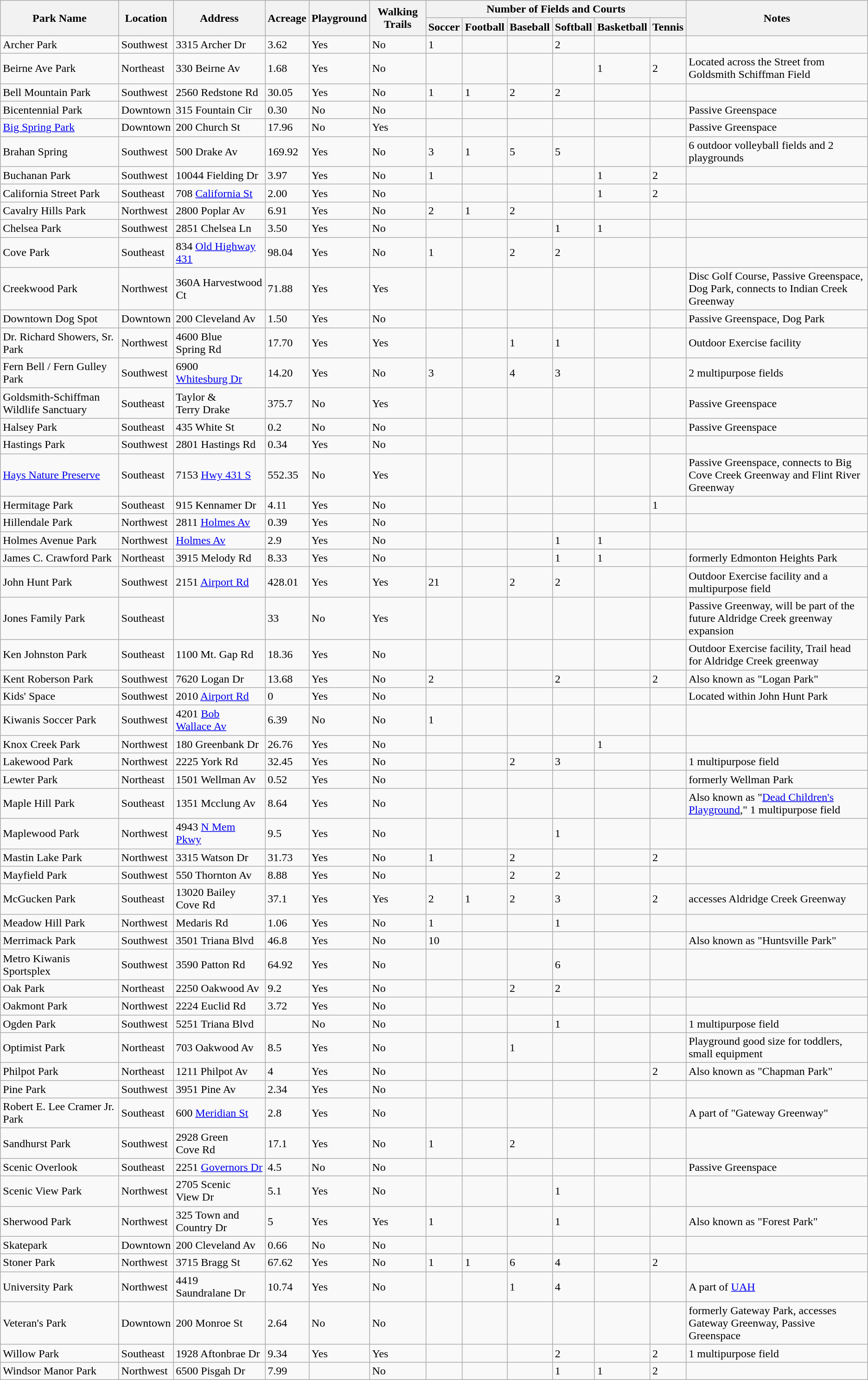<table class="wikitable sortable">
<tr>
<th rowspan="2">Park Name</th>
<th rowspan="2">Location</th>
<th rowspan="2">Address</th>
<th rowspan="2">Acreage</th>
<th rowspan="2">Playground</th>
<th rowspan="2">Walking Trails</th>
<th colspan="6">Number of Fields and Courts</th>
<th rowspan="2">Notes</th>
</tr>
<tr>
<th>Soccer</th>
<th>Football</th>
<th>Baseball</th>
<th>Softball</th>
<th>Basketball</th>
<th>Tennis</th>
</tr>
<tr>
<td>Archer Park</td>
<td>Southwest</td>
<td>3315 Archer Dr</td>
<td>3.62</td>
<td>Yes</td>
<td>No</td>
<td>1</td>
<td></td>
<td></td>
<td>2</td>
<td></td>
<td></td>
<td></td>
</tr>
<tr>
<td>Beirne Ave Park</td>
<td>Northeast</td>
<td>330 Beirne Av</td>
<td>1.68</td>
<td>Yes</td>
<td>No</td>
<td></td>
<td></td>
<td></td>
<td></td>
<td>1</td>
<td>2</td>
<td>Located across the Street from Goldsmith Schiffman Field</td>
</tr>
<tr>
<td>Bell Mountain Park</td>
<td>Southwest</td>
<td>2560 Redstone Rd</td>
<td>30.05</td>
<td>Yes</td>
<td>No</td>
<td>1</td>
<td>1</td>
<td>2</td>
<td>2</td>
<td></td>
<td></td>
<td></td>
</tr>
<tr>
<td>Bicentennial Park</td>
<td>Downtown</td>
<td>315 Fountain Cir</td>
<td>0.30</td>
<td>No</td>
<td>No</td>
<td></td>
<td></td>
<td></td>
<td></td>
<td></td>
<td></td>
<td>Passive Greenspace</td>
</tr>
<tr>
<td><a href='#'>Big Spring Park</a></td>
<td>Downtown</td>
<td>200 Church St</td>
<td>17.96</td>
<td>No</td>
<td>Yes</td>
<td></td>
<td></td>
<td></td>
<td></td>
<td></td>
<td></td>
<td>Passive Greenspace</td>
</tr>
<tr>
<td>Brahan Spring</td>
<td>Southwest</td>
<td>500 Drake Av</td>
<td>169.92</td>
<td>Yes</td>
<td>No</td>
<td>3</td>
<td>1</td>
<td>5</td>
<td>5</td>
<td></td>
<td></td>
<td>6 outdoor volleyball fields and 2 playgrounds</td>
</tr>
<tr>
<td>Buchanan Park</td>
<td>Southwest</td>
<td>10044 Fielding Dr</td>
<td>3.97</td>
<td>Yes</td>
<td>No</td>
<td>1</td>
<td></td>
<td></td>
<td></td>
<td>1</td>
<td>2</td>
<td></td>
</tr>
<tr>
<td>California Street Park</td>
<td>Southeast</td>
<td>708 <a href='#'>California St</a></td>
<td>2.00</td>
<td>Yes</td>
<td>No</td>
<td></td>
<td></td>
<td></td>
<td></td>
<td>1</td>
<td>2</td>
<td></td>
</tr>
<tr>
<td>Cavalry Hills Park</td>
<td>Northwest</td>
<td>2800 Poplar Av</td>
<td>6.91</td>
<td>Yes</td>
<td>No</td>
<td>2</td>
<td>1</td>
<td>2</td>
<td></td>
<td></td>
<td></td>
<td></td>
</tr>
<tr>
<td>Chelsea Park</td>
<td>Southwest</td>
<td>2851 Chelsea Ln</td>
<td>3.50</td>
<td>Yes</td>
<td>No</td>
<td></td>
<td></td>
<td></td>
<td>1</td>
<td>1</td>
<td></td>
<td></td>
</tr>
<tr>
<td>Cove Park</td>
<td>Southeast</td>
<td>834 <a href='#'>Old Highway 431</a></td>
<td>98.04</td>
<td>Yes</td>
<td>No</td>
<td>1</td>
<td></td>
<td>2</td>
<td>2</td>
<td></td>
<td></td>
<td></td>
</tr>
<tr>
<td>Creekwood Park</td>
<td>Northwest</td>
<td>360A Harvestwood Ct</td>
<td>71.88</td>
<td>Yes</td>
<td>Yes</td>
<td></td>
<td></td>
<td></td>
<td></td>
<td></td>
<td></td>
<td>Disc Golf Course, Passive Greenspace, Dog Park, connects to Indian Creek Greenway</td>
</tr>
<tr>
<td>Downtown Dog Spot</td>
<td>Downtown</td>
<td>200 Cleveland Av</td>
<td>1.50</td>
<td>Yes</td>
<td>No</td>
<td></td>
<td></td>
<td></td>
<td></td>
<td></td>
<td></td>
<td>Passive Greenspace, Dog Park</td>
</tr>
<tr>
<td>Dr. Richard Showers, Sr. Park</td>
<td>Northwest</td>
<td>4600 Blue Spring Rd</td>
<td>17.70</td>
<td>Yes</td>
<td>Yes</td>
<td></td>
<td></td>
<td>1</td>
<td>1</td>
<td></td>
<td></td>
<td>Outdoor Exercise facility</td>
</tr>
<tr>
<td>Fern Bell / Fern Gulley Park</td>
<td>Southwest</td>
<td>6900 <a href='#'>Whitesburg Dr</a></td>
<td>14.20</td>
<td>Yes</td>
<td>No</td>
<td>3</td>
<td></td>
<td>4</td>
<td>3</td>
<td></td>
<td></td>
<td>2 multipurpose fields</td>
</tr>
<tr>
<td>Goldsmith-Schiffman Wildlife Sanctuary</td>
<td>Southeast</td>
<td>Taylor & Terry Drake</td>
<td>375.7</td>
<td>No</td>
<td>Yes</td>
<td></td>
<td></td>
<td></td>
<td></td>
<td></td>
<td></td>
<td>Passive Greenspace</td>
</tr>
<tr>
<td>Halsey Park</td>
<td>Southeast</td>
<td>435 White St</td>
<td>0.2</td>
<td>No</td>
<td>No</td>
<td></td>
<td></td>
<td></td>
<td></td>
<td></td>
<td></td>
<td>Passive Greenspace</td>
</tr>
<tr>
<td>Hastings Park</td>
<td>Southwest</td>
<td>2801 Hastings Rd</td>
<td>0.34</td>
<td>Yes</td>
<td>No</td>
<td></td>
<td></td>
<td></td>
<td></td>
<td></td>
<td></td>
<td></td>
</tr>
<tr>
<td><a href='#'>Hays Nature Preserve</a></td>
<td>Southeast</td>
<td>7153 <a href='#'>Hwy 431 S</a></td>
<td>552.35</td>
<td>No</td>
<td>Yes</td>
<td></td>
<td></td>
<td></td>
<td></td>
<td></td>
<td></td>
<td>Passive Greenspace, connects to Big Cove Creek Greenway and Flint River Greenway</td>
</tr>
<tr>
<td>Hermitage Park</td>
<td>Southeast</td>
<td>915 Kennamer Dr</td>
<td>4.11</td>
<td>Yes</td>
<td>No</td>
<td></td>
<td></td>
<td></td>
<td></td>
<td></td>
<td>1</td>
<td></td>
</tr>
<tr>
<td>Hillendale Park</td>
<td>Northwest</td>
<td>2811 <a href='#'>Holmes Av</a></td>
<td>0.39</td>
<td>Yes</td>
<td>No</td>
<td></td>
<td></td>
<td></td>
<td></td>
<td></td>
<td></td>
<td></td>
</tr>
<tr>
<td>Holmes Avenue Park</td>
<td>Northwest</td>
<td><a href='#'>Holmes Av</a></td>
<td>2.9</td>
<td>Yes</td>
<td>No</td>
<td></td>
<td></td>
<td></td>
<td>1</td>
<td>1</td>
<td></td>
<td></td>
</tr>
<tr>
<td>James C. Crawford Park</td>
<td>Northeast</td>
<td>3915 Melody Rd</td>
<td>8.33</td>
<td>Yes</td>
<td>No</td>
<td></td>
<td></td>
<td></td>
<td>1</td>
<td>1</td>
<td></td>
<td>formerly Edmonton Heights Park</td>
</tr>
<tr>
<td>John Hunt Park</td>
<td>Southwest</td>
<td>2151 <a href='#'>Airport Rd</a></td>
<td>428.01</td>
<td>Yes</td>
<td>Yes</td>
<td>21</td>
<td></td>
<td>2</td>
<td>2</td>
<td></td>
<td></td>
<td>Outdoor Exercise facility and a multipurpose field</td>
</tr>
<tr>
<td>Jones Family Park</td>
<td>Southeast</td>
<td></td>
<td>33</td>
<td>No</td>
<td>Yes</td>
<td></td>
<td></td>
<td></td>
<td></td>
<td></td>
<td></td>
<td>Passive Greenway, will be part of the future Aldridge Creek greenway expansion</td>
</tr>
<tr>
<td>Ken Johnston Park</td>
<td>Southeast</td>
<td>1100 Mt. Gap Rd</td>
<td>18.36</td>
<td>Yes</td>
<td>No</td>
<td></td>
<td></td>
<td></td>
<td></td>
<td></td>
<td></td>
<td>Outdoor Exercise facility, Trail head for Aldridge Creek greenway</td>
</tr>
<tr>
<td>Kent Roberson Park</td>
<td>Southwest</td>
<td>7620 Logan Dr</td>
<td>13.68</td>
<td>Yes</td>
<td>No</td>
<td>2</td>
<td></td>
<td></td>
<td>2</td>
<td></td>
<td>2</td>
<td>Also known as "Logan Park"</td>
</tr>
<tr>
<td>Kids' Space</td>
<td>Southwest</td>
<td>2010 <a href='#'>Airport Rd</a></td>
<td>0</td>
<td>Yes</td>
<td>No</td>
<td></td>
<td></td>
<td></td>
<td></td>
<td></td>
<td></td>
<td>Located within John Hunt Park</td>
</tr>
<tr>
<td>Kiwanis Soccer Park</td>
<td>Southwest</td>
<td>4201 <a href='#'>Bob Wallace Av</a></td>
<td>6.39</td>
<td>No</td>
<td>No</td>
<td>1</td>
<td></td>
<td></td>
<td></td>
<td></td>
<td></td>
<td></td>
</tr>
<tr>
<td>Knox Creek Park</td>
<td>Northwest</td>
<td>180 Greenbank Dr</td>
<td>26.76</td>
<td>Yes</td>
<td>No</td>
<td></td>
<td></td>
<td></td>
<td></td>
<td>1</td>
<td></td>
<td></td>
</tr>
<tr>
<td>Lakewood Park</td>
<td>Northwest</td>
<td>2225 York Rd</td>
<td>32.45</td>
<td>Yes</td>
<td>No</td>
<td></td>
<td></td>
<td>2</td>
<td>3</td>
<td></td>
<td></td>
<td>1 multipurpose field</td>
</tr>
<tr>
<td>Lewter Park</td>
<td>Northeast</td>
<td>1501 Wellman Av</td>
<td>0.52</td>
<td>Yes</td>
<td>No</td>
<td></td>
<td></td>
<td></td>
<td></td>
<td></td>
<td></td>
<td>formerly Wellman Park</td>
</tr>
<tr>
<td>Maple Hill Park</td>
<td>Southeast</td>
<td>1351 Mcclung Av</td>
<td>8.64</td>
<td>Yes</td>
<td>No</td>
<td></td>
<td></td>
<td></td>
<td></td>
<td></td>
<td></td>
<td>Also known as "<a href='#'>Dead Children's Playground</a>," 1 multipurpose field</td>
</tr>
<tr>
<td>Maplewood Park</td>
<td>Northwest</td>
<td>4943 <a href='#'>N Mem Pkwy</a></td>
<td>9.5</td>
<td>Yes</td>
<td>No</td>
<td></td>
<td></td>
<td></td>
<td>1</td>
<td></td>
<td></td>
<td></td>
</tr>
<tr>
<td>Mastin Lake Park</td>
<td>Northwest</td>
<td>3315 Watson Dr</td>
<td>31.73</td>
<td>Yes</td>
<td>No</td>
<td>1</td>
<td></td>
<td>2</td>
<td></td>
<td></td>
<td>2</td>
<td></td>
</tr>
<tr>
<td>Mayfield Park</td>
<td>Southwest</td>
<td>550 Thornton Av</td>
<td>8.88</td>
<td>Yes</td>
<td>No</td>
<td></td>
<td></td>
<td>2</td>
<td>2</td>
<td></td>
<td></td>
<td></td>
</tr>
<tr>
<td>McGucken Park</td>
<td>Southeast</td>
<td>13020 Bailey Cove Rd</td>
<td>37.1</td>
<td>Yes</td>
<td>Yes</td>
<td>2</td>
<td>1</td>
<td>2</td>
<td>3</td>
<td></td>
<td>2</td>
<td>accesses Aldridge Creek Greenway</td>
</tr>
<tr>
<td>Meadow Hill Park</td>
<td>Northwest</td>
<td>Medaris Rd</td>
<td>1.06</td>
<td>Yes</td>
<td>No</td>
<td>1</td>
<td></td>
<td></td>
<td>1</td>
<td></td>
<td></td>
<td></td>
</tr>
<tr>
<td>Merrimack Park</td>
<td>Southwest</td>
<td>3501 Triana Blvd</td>
<td>46.8</td>
<td>Yes</td>
<td>No</td>
<td>10</td>
<td></td>
<td></td>
<td></td>
<td></td>
<td></td>
<td>Also known as "Huntsville Park"</td>
</tr>
<tr>
<td>Metro Kiwanis Sportsplex</td>
<td>Southwest</td>
<td>3590 Patton Rd</td>
<td>64.92</td>
<td>Yes</td>
<td>No</td>
<td></td>
<td></td>
<td></td>
<td>6</td>
<td></td>
<td></td>
<td></td>
</tr>
<tr>
<td>Oak Park</td>
<td>Northeast</td>
<td>2250 Oakwood Av</td>
<td>9.2</td>
<td>Yes</td>
<td>No</td>
<td></td>
<td></td>
<td>2</td>
<td>2</td>
<td></td>
<td></td>
<td></td>
</tr>
<tr>
<td>Oakmont Park</td>
<td>Northwest</td>
<td>2224 Euclid Rd</td>
<td>3.72</td>
<td>Yes</td>
<td>No</td>
<td></td>
<td></td>
<td></td>
<td></td>
<td></td>
<td></td>
<td></td>
</tr>
<tr>
<td>Ogden Park</td>
<td>Southwest</td>
<td>5251 Triana Blvd</td>
<td></td>
<td>No</td>
<td>No</td>
<td></td>
<td></td>
<td></td>
<td>1</td>
<td></td>
<td></td>
<td>1 multipurpose field</td>
</tr>
<tr>
<td>Optimist Park</td>
<td>Northeast</td>
<td>703 Oakwood Av</td>
<td>8.5</td>
<td>Yes</td>
<td>No</td>
<td></td>
<td></td>
<td>1</td>
<td></td>
<td></td>
<td></td>
<td>Playground good size for toddlers, small equipment</td>
</tr>
<tr>
<td>Philpot Park</td>
<td>Northeast</td>
<td>1211 Philpot Av</td>
<td>4</td>
<td>Yes</td>
<td>No</td>
<td></td>
<td></td>
<td></td>
<td></td>
<td></td>
<td>2</td>
<td>Also known as "Chapman Park"</td>
</tr>
<tr>
<td>Pine Park</td>
<td>Southwest</td>
<td>3951 Pine Av</td>
<td>2.34</td>
<td>Yes</td>
<td>No</td>
<td></td>
<td></td>
<td></td>
<td></td>
<td></td>
<td></td>
<td></td>
</tr>
<tr>
<td>Robert E. Lee Cramer Jr. Park</td>
<td>Southeast</td>
<td>600 <a href='#'>Meridian St</a></td>
<td>2.8</td>
<td>Yes</td>
<td>No</td>
<td></td>
<td></td>
<td></td>
<td></td>
<td></td>
<td></td>
<td>A part of "Gateway Greenway"</td>
</tr>
<tr>
<td>Sandhurst Park</td>
<td>Southwest</td>
<td>2928 Green Cove Rd</td>
<td>17.1</td>
<td>Yes</td>
<td>No</td>
<td>1</td>
<td></td>
<td>2</td>
<td></td>
<td></td>
<td></td>
<td></td>
</tr>
<tr>
<td>Scenic Overlook</td>
<td>Southeast</td>
<td>2251 <a href='#'>Governors Dr</a></td>
<td>4.5</td>
<td>No</td>
<td>No</td>
<td></td>
<td></td>
<td></td>
<td></td>
<td></td>
<td></td>
<td>Passive Greenspace</td>
</tr>
<tr>
<td>Scenic View Park</td>
<td>Northwest</td>
<td>2705 Scenic View Dr</td>
<td>5.1</td>
<td>Yes</td>
<td>No</td>
<td></td>
<td></td>
<td></td>
<td>1</td>
<td></td>
<td></td>
<td></td>
</tr>
<tr>
<td>Sherwood Park</td>
<td>Northwest</td>
<td>325 Town and Country Dr</td>
<td>5</td>
<td>Yes</td>
<td>Yes</td>
<td>1</td>
<td></td>
<td></td>
<td>1</td>
<td></td>
<td></td>
<td>Also known as "Forest Park"</td>
</tr>
<tr>
<td>Skatepark</td>
<td>Downtown</td>
<td>200 Cleveland Av</td>
<td>0.66</td>
<td>No</td>
<td>No</td>
<td></td>
<td></td>
<td></td>
<td></td>
<td></td>
<td></td>
<td></td>
</tr>
<tr>
<td>Stoner Park</td>
<td>Northwest</td>
<td>3715 Bragg St</td>
<td>67.62</td>
<td>Yes</td>
<td>No</td>
<td>1</td>
<td>1</td>
<td>6</td>
<td>4</td>
<td></td>
<td>2</td>
<td></td>
</tr>
<tr>
<td>University Park</td>
<td>Northwest</td>
<td>4419 Saundralane Dr</td>
<td>10.74</td>
<td>Yes</td>
<td>No</td>
<td></td>
<td></td>
<td>1</td>
<td>4</td>
<td></td>
<td></td>
<td>A part of <a href='#'>UAH</a></td>
</tr>
<tr>
<td>Veteran's Park</td>
<td>Downtown</td>
<td>200 Monroe St</td>
<td>2.64</td>
<td>No</td>
<td>No</td>
<td></td>
<td></td>
<td></td>
<td></td>
<td></td>
<td></td>
<td>formerly Gateway Park, accesses Gateway Greenway, Passive Greenspace</td>
</tr>
<tr>
<td>Willow Park</td>
<td>Southeast</td>
<td>1928 Aftonbrae Dr</td>
<td>9.34</td>
<td>Yes</td>
<td>Yes</td>
<td></td>
<td></td>
<td></td>
<td>2</td>
<td></td>
<td>2</td>
<td>1 multipurpose field</td>
</tr>
<tr>
<td>Windsor Manor Park</td>
<td>Northwest</td>
<td>6500 Pisgah Dr</td>
<td>7.99</td>
<td></td>
<td>No</td>
<td></td>
<td></td>
<td></td>
<td>1</td>
<td>1</td>
<td>2</td>
<td></td>
</tr>
</table>
